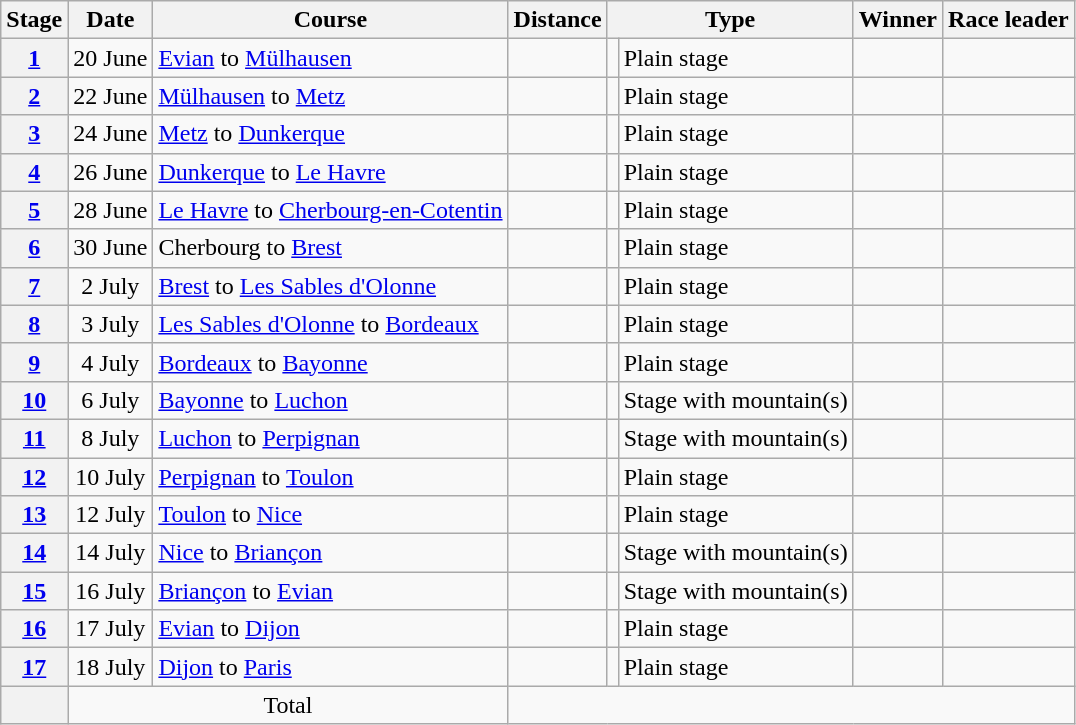<table class="wikitable">
<tr>
<th scope="col">Stage</th>
<th scope="col">Date</th>
<th scope="col">Course</th>
<th scope="col">Distance</th>
<th scope="col" colspan="2">Type</th>
<th scope="col">Winner</th>
<th scope="col">Race leader</th>
</tr>
<tr>
<th scope="row"><a href='#'>1</a></th>
<td style="text-align:center;">20 June</td>
<td><a href='#'>Evian</a> to <a href='#'>Mülhausen</a></td>
<td></td>
<td></td>
<td>Plain stage</td>
<td></td>
<td></td>
</tr>
<tr>
<th scope="row"><a href='#'>2</a></th>
<td style="text-align:center;">22 June</td>
<td><a href='#'>Mülhausen</a> to <a href='#'>Metz</a></td>
<td></td>
<td></td>
<td>Plain stage</td>
<td></td>
<td></td>
</tr>
<tr>
<th scope="row"><a href='#'>3</a></th>
<td style="text-align:center;">24 June</td>
<td><a href='#'>Metz</a> to <a href='#'>Dunkerque</a></td>
<td></td>
<td></td>
<td>Plain stage</td>
<td></td>
<td></td>
</tr>
<tr>
<th scope="row"><a href='#'>4</a></th>
<td style="text-align:center;">26 June</td>
<td><a href='#'>Dunkerque</a> to <a href='#'>Le Havre</a></td>
<td></td>
<td></td>
<td>Plain stage</td>
<td></td>
<td></td>
</tr>
<tr>
<th scope="row"><a href='#'>5</a></th>
<td style="text-align:center;">28 June</td>
<td><a href='#'>Le Havre</a> to <a href='#'>Cherbourg-en-Cotentin</a></td>
<td></td>
<td></td>
<td>Plain stage</td>
<td></td>
<td></td>
</tr>
<tr>
<th scope="row"><a href='#'>6</a></th>
<td style="text-align:center;">30 June</td>
<td>Cherbourg to <a href='#'>Brest</a></td>
<td></td>
<td></td>
<td>Plain stage</td>
<td></td>
<td></td>
</tr>
<tr>
<th scope="row"><a href='#'>7</a></th>
<td style="text-align:center;">2 July</td>
<td><a href='#'>Brest</a> to <a href='#'>Les Sables d'Olonne</a></td>
<td></td>
<td></td>
<td>Plain stage</td>
<td></td>
<td></td>
</tr>
<tr>
<th scope="row"><a href='#'>8</a></th>
<td style="text-align:center;">3 July</td>
<td><a href='#'>Les Sables d'Olonne</a> to <a href='#'>Bordeaux</a></td>
<td></td>
<td></td>
<td>Plain stage</td>
<td></td>
<td></td>
</tr>
<tr>
<th scope="row"><a href='#'>9</a></th>
<td style="text-align:center;">4 July</td>
<td><a href='#'>Bordeaux</a> to <a href='#'>Bayonne</a></td>
<td></td>
<td></td>
<td>Plain stage</td>
<td></td>
<td></td>
</tr>
<tr>
<th scope="row"><a href='#'>10</a></th>
<td style="text-align:center;">6 July</td>
<td><a href='#'>Bayonne</a> to <a href='#'>Luchon</a></td>
<td style="text-align:center;"></td>
<td></td>
<td>Stage with mountain(s)</td>
<td></td>
<td></td>
</tr>
<tr>
<th scope="row"><a href='#'>11</a></th>
<td style="text-align:center;">8 July</td>
<td><a href='#'>Luchon</a> to <a href='#'>Perpignan</a></td>
<td style="text-align:center;"></td>
<td></td>
<td>Stage with mountain(s)</td>
<td></td>
<td></td>
</tr>
<tr>
<th scope="row"><a href='#'>12</a></th>
<td style="text-align:center;">10 July</td>
<td><a href='#'>Perpignan</a> to <a href='#'>Toulon</a></td>
<td></td>
<td></td>
<td>Plain stage</td>
<td></td>
<td></td>
</tr>
<tr>
<th scope="row"><a href='#'>13</a></th>
<td style="text-align:center;">12 July</td>
<td><a href='#'>Toulon</a> to <a href='#'>Nice</a></td>
<td></td>
<td></td>
<td>Plain stage</td>
<td></td>
<td></td>
</tr>
<tr>
<th scope="row"><a href='#'>14</a></th>
<td style="text-align:center;">14 July</td>
<td><a href='#'>Nice</a> to <a href='#'>Briançon</a></td>
<td style="text-align:center;"></td>
<td></td>
<td>Stage with mountain(s)</td>
<td></td>
<td></td>
</tr>
<tr>
<th scope="row"><a href='#'>15</a></th>
<td style="text-align:center;">16 July</td>
<td><a href='#'>Briançon</a> to <a href='#'>Evian</a></td>
<td style="text-align:center;"></td>
<td></td>
<td>Stage with mountain(s)</td>
<td></td>
<td></td>
</tr>
<tr>
<th scope="row"><a href='#'>16</a></th>
<td style="text-align:center;">17 July</td>
<td><a href='#'>Evian</a> to <a href='#'>Dijon</a></td>
<td></td>
<td></td>
<td>Plain stage</td>
<td></td>
<td></td>
</tr>
<tr>
<th scope="row"><a href='#'>17</a></th>
<td style="text-align:center;">18 July</td>
<td><a href='#'>Dijon</a> to <a href='#'>Paris</a></td>
<td></td>
<td></td>
<td>Plain stage</td>
<td></td>
<td></td>
</tr>
<tr>
<th scope="row"></th>
<td colspan="2" style="text-align:center">Total</td>
<td colspan="5" style="text-align:center"></td>
</tr>
</table>
